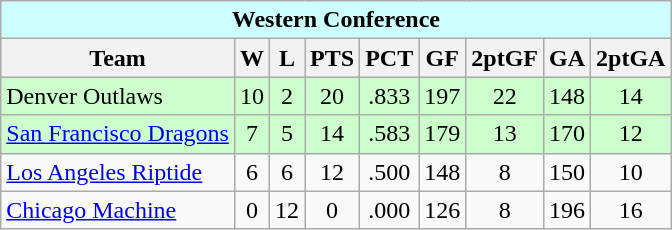<table class="wikitable">
<tr bgcolor="#ccffff">
<td colspan="9" align="center"><strong>Western Conference</strong></td>
</tr>
<tr bgcolor="#efefef">
<th>Team</th>
<th>W</th>
<th>L</th>
<th>PTS</th>
<th>PCT</th>
<th>GF</th>
<th>2ptGF</th>
<th>GA</th>
<th>2ptGA</th>
</tr>
<tr align="center" bgcolor="#ccffcc">
<td align="left">Denver Outlaws</td>
<td>10</td>
<td>2</td>
<td>20</td>
<td>.833</td>
<td>197</td>
<td>22</td>
<td>148</td>
<td>14</td>
</tr>
<tr align="center" bgcolor="#ccffcc">
<td align="left"><a href='#'>San Francisco Dragons</a></td>
<td>7</td>
<td>5</td>
<td>14</td>
<td>.583</td>
<td>179</td>
<td>13</td>
<td>170</td>
<td>12</td>
</tr>
<tr align="center">
<td align="left"><a href='#'>Los Angeles Riptide</a></td>
<td>6</td>
<td>6</td>
<td>12</td>
<td>.500</td>
<td>148</td>
<td>8</td>
<td>150</td>
<td>10</td>
</tr>
<tr align="center">
<td align="left"><a href='#'>Chicago Machine</a></td>
<td>0</td>
<td>12</td>
<td>0</td>
<td>.000</td>
<td>126</td>
<td>8</td>
<td>196</td>
<td>16</td>
</tr>
</table>
